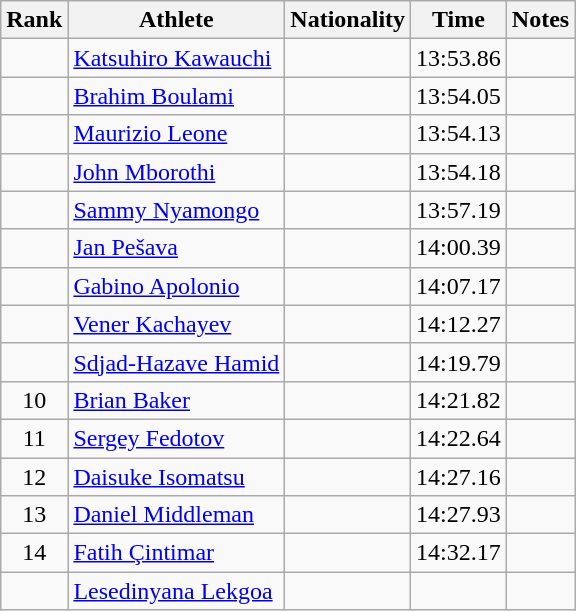<table class="wikitable sortable" style="text-align:center">
<tr>
<th>Rank</th>
<th>Athlete</th>
<th>Nationality</th>
<th>Time</th>
<th>Notes</th>
</tr>
<tr>
<td></td>
<td align=left><a href='#'>Katsuhiro Kawauchi</a></td>
<td align=left></td>
<td>13:53.86</td>
<td></td>
</tr>
<tr>
<td></td>
<td align=left><a href='#'>Brahim Boulami</a></td>
<td align=left></td>
<td>13:54.05</td>
<td></td>
</tr>
<tr>
<td></td>
<td align=left><a href='#'>Maurizio Leone</a></td>
<td align=left></td>
<td>13:54.13</td>
<td></td>
</tr>
<tr>
<td></td>
<td align=left><a href='#'>John Mborothi</a></td>
<td align=left></td>
<td>13:54.18</td>
<td></td>
</tr>
<tr>
<td></td>
<td align=left><a href='#'>Sammy Nyamongo</a></td>
<td align=left></td>
<td>13:57.19</td>
<td></td>
</tr>
<tr>
<td></td>
<td align=left><a href='#'>Jan Pešava</a></td>
<td align=left></td>
<td>14:00.39</td>
<td></td>
</tr>
<tr>
<td></td>
<td align=left><a href='#'>Gabino Apolonio</a></td>
<td align=left></td>
<td>14:07.17</td>
<td></td>
</tr>
<tr>
<td></td>
<td align=left><a href='#'>Vener Kachayev</a></td>
<td align=left></td>
<td>14:12.27</td>
<td></td>
</tr>
<tr>
<td></td>
<td align=left><a href='#'>Sdjad-Hazave Hamid</a></td>
<td align=left></td>
<td>14:19.79</td>
<td></td>
</tr>
<tr>
<td>10</td>
<td align=left><a href='#'>Brian Baker</a></td>
<td align=left></td>
<td>14:21.82</td>
<td></td>
</tr>
<tr>
<td>11</td>
<td align=left><a href='#'>Sergey Fedotov</a></td>
<td align=left></td>
<td>14:22.64</td>
<td></td>
</tr>
<tr>
<td>12</td>
<td align=left><a href='#'>Daisuke Isomatsu</a></td>
<td align=left></td>
<td>14:27.16</td>
<td></td>
</tr>
<tr>
<td>13</td>
<td align=left><a href='#'>Daniel Middleman</a></td>
<td align=left></td>
<td>14:27.93</td>
<td></td>
</tr>
<tr>
<td>14</td>
<td align=left><a href='#'>Fatih Çintimar</a></td>
<td align=left></td>
<td>14:32.17</td>
<td></td>
</tr>
<tr>
<td></td>
<td align=left><a href='#'>Lesedinyana Lekgoa</a></td>
<td align=left></td>
<td></td>
<td></td>
</tr>
</table>
